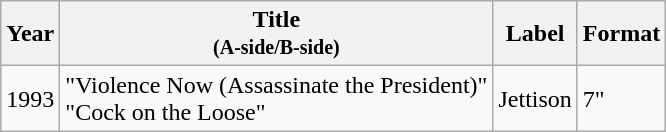<table class="wikitable">
<tr>
<th>Year</th>
<th>Title <br><small>(A-side/B-side)</small></th>
<th>Label</th>
<th>Format</th>
</tr>
<tr>
<td>1993</td>
<td>"Violence Now (Assassinate the President)"<br>"Cock on the Loose"</td>
<td>Jettison</td>
<td>7"</td>
</tr>
</table>
